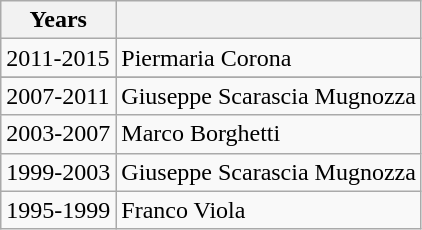<table class="wikitable">
<tr>
<th>Years</th>
<th></th>
</tr>
<tr>
<td>2011-2015</td>
<td>Piermaria Corona</td>
</tr>
<tr>
</tr>
<tr>
<td>2007-2011</td>
<td>Giuseppe Scarascia Mugnozza</td>
</tr>
<tr>
<td>2003-2007</td>
<td>Marco Borghetti</td>
</tr>
<tr>
<td>1999-2003</td>
<td>Giuseppe Scarascia Mugnozza</td>
</tr>
<tr>
<td>1995-1999</td>
<td>Franco Viola</td>
</tr>
</table>
